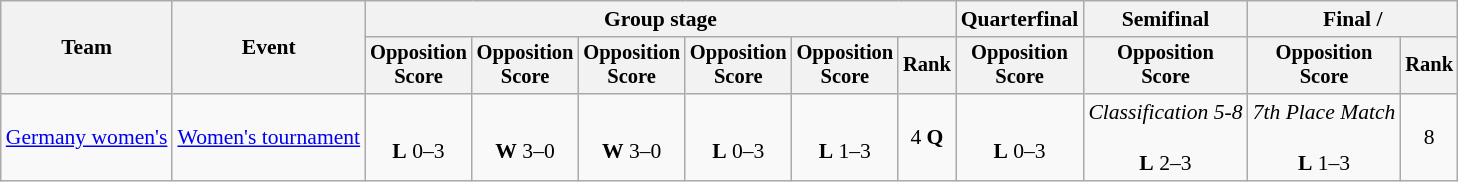<table class="wikitable" style="font-size:90%">
<tr>
<th rowspan=2>Team</th>
<th rowspan=2>Event</th>
<th colspan=6>Group stage</th>
<th>Quarterfinal</th>
<th>Semifinal</th>
<th colspan=2>Final / </th>
</tr>
<tr style="font-size:95%">
<th>Opposition<br>Score</th>
<th>Opposition<br>Score</th>
<th>Opposition<br>Score</th>
<th>Opposition<br>Score</th>
<th>Opposition<br>Score</th>
<th>Rank</th>
<th>Opposition<br>Score</th>
<th>Opposition<br>Score</th>
<th>Opposition<br>Score</th>
<th>Rank</th>
</tr>
<tr align=center>
<td align=left><a href='#'>Germany women's</a></td>
<td align=left><a href='#'>Women's tournament</a></td>
<td><br><strong>L</strong> 0–3</td>
<td><br><strong>W</strong> 3–0</td>
<td><br><strong>W</strong> 3–0</td>
<td><br><strong>L</strong> 0–3</td>
<td><br><strong>L</strong> 1–3</td>
<td>4 <strong>Q</strong></td>
<td><br><strong>L</strong> 0–3</td>
<td><em>Classification 5-8</em><br><br><strong>L</strong> 2–3</td>
<td><em>7th Place Match</em><br><br><strong>L</strong> 1–3</td>
<td>8</td>
</tr>
</table>
